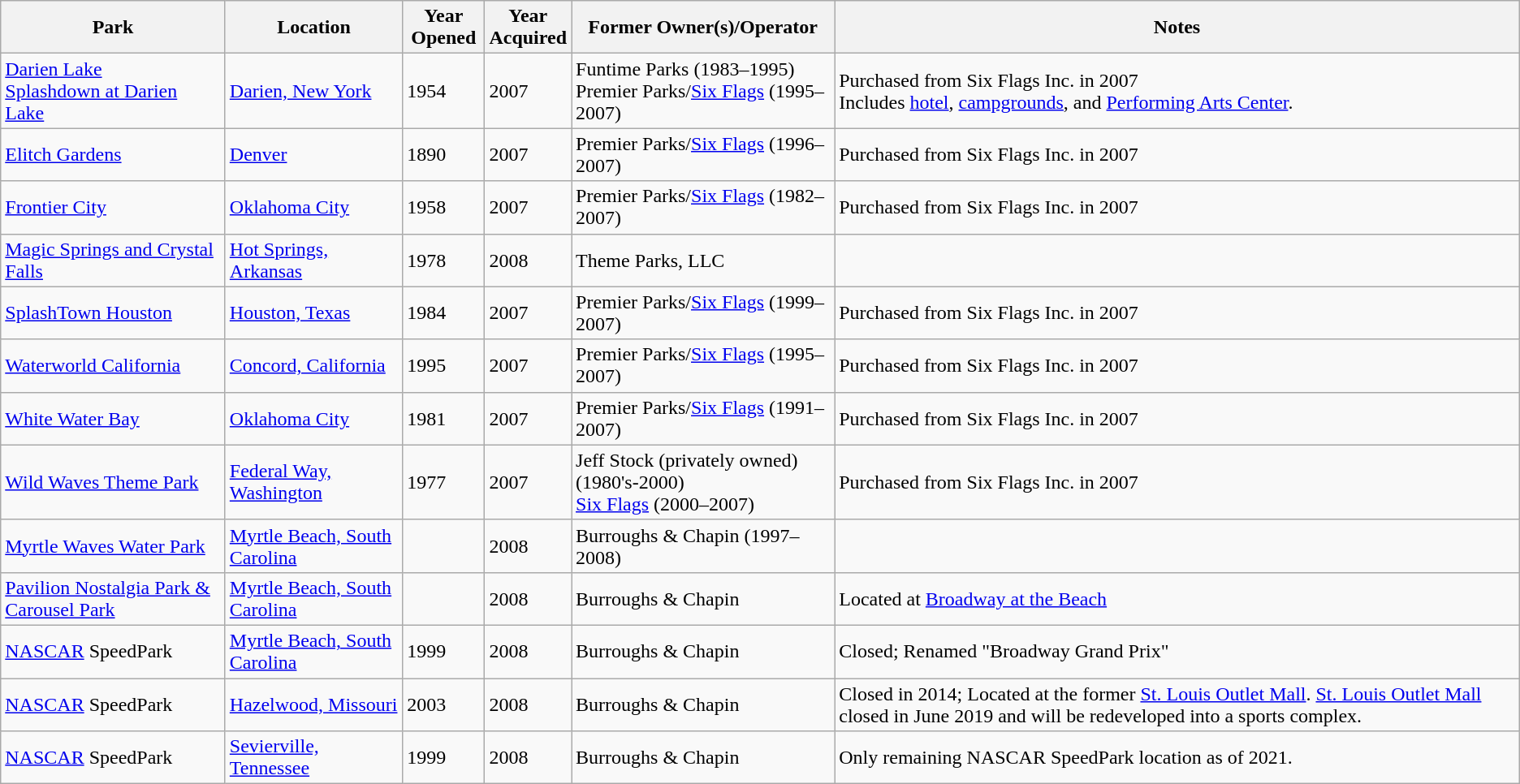<table class=wikitable>
<tr>
<th><strong>Park</strong></th>
<th><strong>Location</strong></th>
<th width=60px><strong>Year Opened</strong></th>
<th width=60px><strong>Year Acquired</strong></th>
<th><strong>Former Owner(s)/Operator</strong></th>
<th><strong>Notes</strong></th>
</tr>
<tr>
<td><a href='#'>Darien Lake</a><br><a href='#'>Splashdown at Darien Lake</a></td>
<td><a href='#'>Darien, New York</a></td>
<td>1954</td>
<td>2007</td>
<td>Funtime Parks (1983–1995)<br>Premier Parks/<a href='#'>Six Flags</a> (1995–2007)</td>
<td>Purchased from Six Flags Inc. in 2007 <br>Includes <a href='#'>hotel</a>, <a href='#'>campgrounds</a>, and <a href='#'>Performing Arts Center</a>.</td>
</tr>
<tr>
<td><a href='#'>Elitch Gardens</a></td>
<td><a href='#'>Denver</a></td>
<td>1890</td>
<td>2007</td>
<td>Premier Parks/<a href='#'>Six Flags</a> (1996–2007)</td>
<td>Purchased from Six Flags Inc. in 2007</td>
</tr>
<tr>
<td><a href='#'>Frontier City</a></td>
<td><a href='#'>Oklahoma City</a></td>
<td>1958</td>
<td>2007</td>
<td>Premier Parks/<a href='#'>Six Flags</a> (1982–2007)</td>
<td>Purchased from Six Flags Inc. in 2007</td>
</tr>
<tr>
<td><a href='#'>Magic Springs and Crystal Falls</a></td>
<td><a href='#'>Hot Springs, Arkansas</a></td>
<td>1978</td>
<td>2008</td>
<td>Theme Parks, LLC</td>
<td></td>
</tr>
<tr>
<td><a href='#'>SplashTown Houston</a></td>
<td><a href='#'>Houston, Texas</a></td>
<td>1984</td>
<td>2007</td>
<td>Premier Parks/<a href='#'>Six Flags</a> (1999–2007)</td>
<td>Purchased from Six Flags Inc. in 2007</td>
</tr>
<tr>
<td><a href='#'>Waterworld California</a></td>
<td><a href='#'>Concord, California</a></td>
<td>1995</td>
<td>2007</td>
<td>Premier Parks/<a href='#'>Six Flags</a> (1995–2007)</td>
<td>Purchased from Six Flags Inc. in 2007</td>
</tr>
<tr>
<td><a href='#'>White Water Bay</a></td>
<td><a href='#'>Oklahoma City</a></td>
<td>1981</td>
<td>2007</td>
<td>Premier Parks/<a href='#'>Six Flags</a> (1991–2007)</td>
<td>Purchased from Six Flags Inc. in 2007</td>
</tr>
<tr>
<td><a href='#'>Wild Waves Theme Park</a></td>
<td><a href='#'>Federal Way, Washington</a></td>
<td>1977</td>
<td>2007</td>
<td>Jeff Stock (privately owned) (1980's-2000)<br><a href='#'>Six Flags</a> (2000–2007)</td>
<td>Purchased from Six Flags Inc. in 2007</td>
</tr>
<tr>
<td><a href='#'>Myrtle Waves Water Park</a></td>
<td><a href='#'>Myrtle Beach, South Carolina</a></td>
<td></td>
<td>2008</td>
<td>Burroughs & Chapin (1997–2008)</td>
<td></td>
</tr>
<tr>
<td><a href='#'>Pavilion Nostalgia Park & Carousel Park</a></td>
<td><a href='#'>Myrtle Beach, South Carolina</a></td>
<td></td>
<td>2008</td>
<td>Burroughs & Chapin</td>
<td>Located at <a href='#'>Broadway at the Beach</a></td>
</tr>
<tr>
<td><a href='#'>NASCAR</a> SpeedPark</td>
<td><a href='#'>Myrtle Beach, South Carolina</a></td>
<td>1999</td>
<td>2008</td>
<td>Burroughs & Chapin</td>
<td>Closed; Renamed "Broadway Grand Prix"</td>
</tr>
<tr>
<td><a href='#'>NASCAR</a> SpeedPark</td>
<td><a href='#'>Hazelwood, Missouri</a></td>
<td>2003</td>
<td>2008</td>
<td>Burroughs & Chapin</td>
<td>Closed in 2014; Located at the former <a href='#'>St. Louis Outlet Mall</a>. <a href='#'>St. Louis Outlet Mall</a> closed in June 2019 and will be redeveloped into a sports complex.</td>
</tr>
<tr>
<td><a href='#'>NASCAR</a> SpeedPark</td>
<td><a href='#'>Sevierville, Tennessee</a></td>
<td>1999</td>
<td>2008</td>
<td>Burroughs & Chapin</td>
<td>Only remaining NASCAR SpeedPark location as of 2021.</td>
</tr>
</table>
